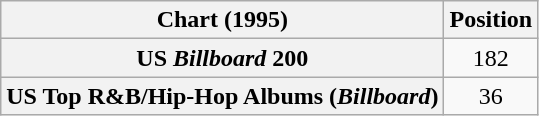<table class="wikitable sortable plainrowheaders" style="text-align:center">
<tr>
<th scope="col">Chart (1995)</th>
<th scope="col">Position</th>
</tr>
<tr>
<th scope="row">US <em>Billboard</em> 200</th>
<td>182</td>
</tr>
<tr>
<th scope="row">US Top R&B/Hip-Hop Albums (<em>Billboard</em>)</th>
<td>36</td>
</tr>
</table>
